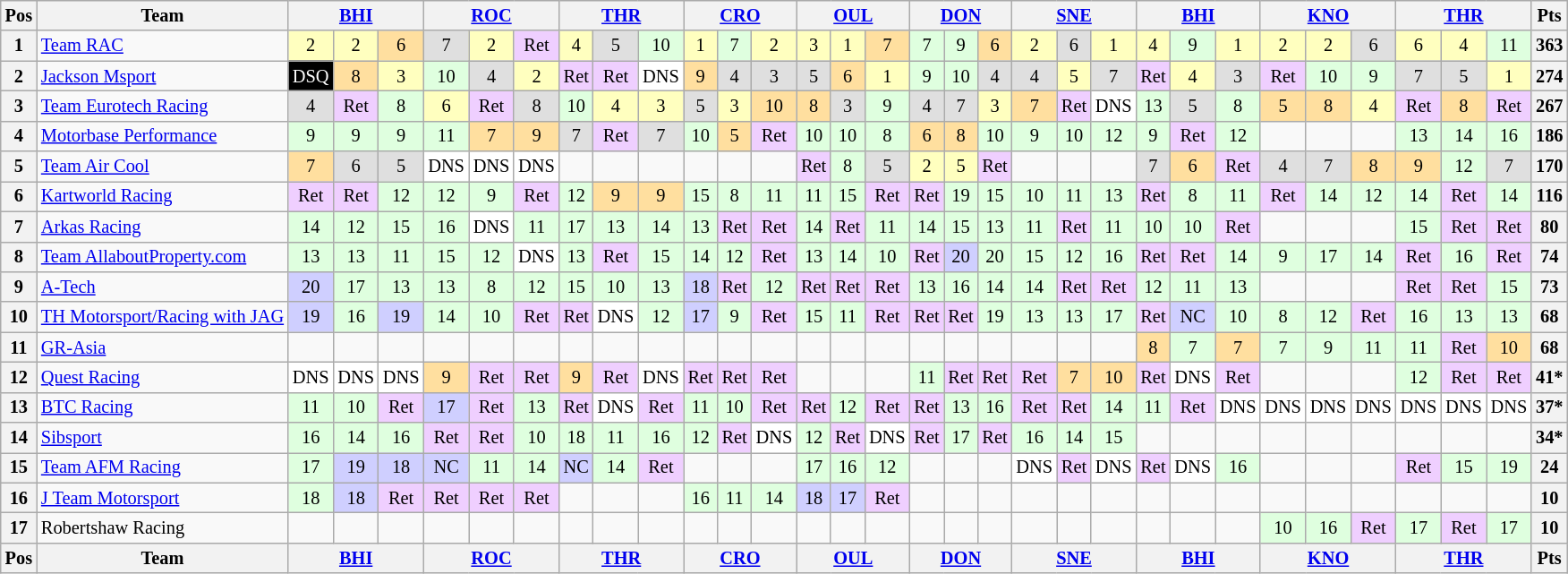<table class="wikitable" style="font-size: 85%; text-align: center;">
<tr valign="top">
<th valign="middle">Pos</th>
<th valign="middle">Team</th>
<th colspan="3"><a href='#'>BHI</a></th>
<th colspan="3"><a href='#'>ROC</a></th>
<th colspan="3"><a href='#'>THR</a></th>
<th colspan="3"><a href='#'>CRO</a></th>
<th colspan="3"><a href='#'>OUL</a></th>
<th colspan="3"><a href='#'>DON</a></th>
<th colspan="3"><a href='#'>SNE</a></th>
<th colspan="3"><a href='#'>BHI</a></th>
<th colspan="3"><a href='#'>KNO</a></th>
<th colspan="3"><a href='#'>THR</a></th>
<th valign=middle>Pts</th>
</tr>
<tr>
<th>1</th>
<td align=left><a href='#'>Team RAC</a></td>
<td style="background:#FFFFBF;">2</td>
<td style="background:#FFFFBF;">2</td>
<td style="background:#FFDF9F;">6</td>
<td style="background:#DFDFDF;">7</td>
<td style="background:#FFFFBF;">2</td>
<td style="background:#EFCFFF;">Ret</td>
<td style="background:#FFFFBF;">4</td>
<td style="background:#DFDFDF;">5</td>
<td style="background:#DFFFDF;">10</td>
<td style="background:#FFFFBF;">1</td>
<td style="background:#DFFFDF;">7</td>
<td style="background:#FFFFBF;">2</td>
<td style="background:#FFFFBF;">3</td>
<td style="background:#FFFFBF;">1</td>
<td style="background:#FFDF9F;">7</td>
<td style="background:#DFFFDF;">7</td>
<td style="background:#DFFFDF;">9</td>
<td style="background:#FFDF9F;">6</td>
<td style="background:#FFFFBF;">2</td>
<td style="background:#DFDFDF;">6</td>
<td style="background:#FFFFBF;">1</td>
<td style="background:#FFFFBF;">4</td>
<td style="background:#DFFFDF;">9</td>
<td style="background:#FFFFBF;">1</td>
<td style="background:#FFFFBF;">2</td>
<td style="background:#FFFFBF;">2</td>
<td style="background:#DFDFDF;">6</td>
<td style="background:#FFFFBF;">6</td>
<td style="background:#FFFFBF;">4</td>
<td style="background:#DFFFDF;">11</td>
<th>363</th>
</tr>
<tr>
<th>2</th>
<td align=left><a href='#'>Jackson Msport</a></td>
<td style="background:#000000; color:white">DSQ</td>
<td style="background:#FFDF9F;">8</td>
<td style="background:#FFFFBF;">3</td>
<td style="background:#DFFFDF;">10</td>
<td style="background:#DFDFDF;">4</td>
<td style="background:#FFFFBF;">2</td>
<td style="background:#EFCFFF;">Ret</td>
<td style="background:#EFCFFF;">Ret</td>
<td style="background:#FFFFFF;">DNS</td>
<td style="background:#FFDF9F;">9</td>
<td style="background:#DFDFDF;">4</td>
<td style="background:#DFDFDF;">3</td>
<td style="background:#DFDFDF;">5</td>
<td style="background:#FFDF9F;">6</td>
<td style="background:#FFFFBF;">1</td>
<td style="background:#DFFFDF;">9</td>
<td style="background:#DFFFDF;">10</td>
<td style="background:#DFDFDF;">4</td>
<td style="background:#DFDFDF;">4</td>
<td style="background:#FFFFBF;">5</td>
<td style="background:#DFDFDF;">7</td>
<td style="background:#EFCFFF;">Ret</td>
<td style="background:#FFFFBF;">4</td>
<td style="background:#DFDFDF;">3</td>
<td style="background:#EFCFFF;">Ret</td>
<td style="background:#DFFFDF;">10</td>
<td style="background:#DFFFDF;">9</td>
<td style="background:#DFDFDF;">7</td>
<td style="background:#DFDFDF;">5</td>
<td style="background:#FFFFBF;">1</td>
<th>274</th>
</tr>
<tr>
<th>3</th>
<td align=left><a href='#'>Team Eurotech Racing</a></td>
<td style="background:#DFDFDF;">4</td>
<td style="background:#EFCFFF;">Ret</td>
<td style="background:#DFFFDF;">8</td>
<td style="background:#FFFFBF;">6</td>
<td style="background:#EFCFFF;">Ret</td>
<td style="background:#DFDFDF;">8</td>
<td style="background:#DFFFDF;">10</td>
<td style="background:#FFFFBF;">4</td>
<td style="background:#FFFFBF;">3</td>
<td style="background:#DFDFDF;">5</td>
<td style="background:#FFFFBF;">3</td>
<td style="background:#FFDF9F;">10</td>
<td style="background:#FFDF9F;">8</td>
<td style="background:#DFDFDF;">3</td>
<td style="background:#DFFFDF;">9</td>
<td style="background:#DFDFDF;">4</td>
<td style="background:#DFDFDF;">7</td>
<td style="background:#FFFFBF;">3</td>
<td style="background:#FFDF9F;">7</td>
<td style="background:#EFCFFF;">Ret</td>
<td style="background:#FFFFFF;">DNS</td>
<td style="background:#DFFFDF;">13</td>
<td style="background:#DFDFDF;">5</td>
<td style="background:#DFFFDF;">8</td>
<td style="background:#FFDF9F;">5</td>
<td style="background:#FFDF9F;">8</td>
<td style="background:#FFFFBF;">4</td>
<td style="background:#EFCFFF;">Ret</td>
<td style="background:#FFDF9F;">8</td>
<td style="background:#EFCFFF;">Ret</td>
<th>267</th>
</tr>
<tr>
<th>4</th>
<td align=left><a href='#'>Motorbase Performance</a></td>
<td style="background:#DFFFDF;">9</td>
<td style="background:#DFFFDF;">9</td>
<td style="background:#DFFFDF;">9</td>
<td style="background:#DFFFDF;">11</td>
<td style="background:#FFDF9F;">7</td>
<td style="background:#FFDF9F;">9</td>
<td style="background:#DFDFDF;">7</td>
<td style="background:#EFCFFF;">Ret</td>
<td style="background:#DFDFDF;">7</td>
<td style="background:#DFFFDF;">10</td>
<td style="background:#FFDF9F;">5</td>
<td style="background:#EFCFFF;">Ret</td>
<td style="background:#DFFFDF;">10</td>
<td style="background:#DFFFDF;">10</td>
<td style="background:#DFFFDF;">8</td>
<td style="background:#FFDF9F;">6</td>
<td style="background:#FFDF9F;">8</td>
<td style="background:#DFFFDF;">10</td>
<td style="background:#DFFFDF;">9</td>
<td style="background:#DFFFDF;">10</td>
<td style="background:#DFFFDF;">12</td>
<td style="background:#DFFFDF;">9</td>
<td style="background:#EFCFFF;">Ret</td>
<td style="background:#DFFFDF;">12</td>
<td></td>
<td></td>
<td></td>
<td style="background:#DFFFDF;">13</td>
<td style="background:#DFFFDF;">14</td>
<td style="background:#DFFFDF;">16</td>
<th>186</th>
</tr>
<tr>
<th>5</th>
<td align=left><a href='#'>Team Air Cool</a></td>
<td style="background:#FFDF9F;">7</td>
<td style="background:#DFDFDF;">6</td>
<td style="background:#DFDFDF;">5</td>
<td style="background:#FFFFFF;">DNS</td>
<td style="background:#FFFFFF;">DNS</td>
<td style="background:#FFFFFF;">DNS</td>
<td></td>
<td></td>
<td></td>
<td></td>
<td></td>
<td></td>
<td style="background:#EFCFFF;">Ret</td>
<td style="background:#DFFFDF;">8</td>
<td style="background:#DFDFDF;">5</td>
<td style="background:#FFFFBF;">2</td>
<td style="background:#FFFFBF;">5</td>
<td style="background:#EFCFFF;">Ret</td>
<td></td>
<td></td>
<td></td>
<td style="background:#DFDFDF;">7</td>
<td style="background:#FFDF9F;">6</td>
<td style="background:#EFCFFF;">Ret</td>
<td style="background:#DFDFDF;">4</td>
<td style="background:#DFDFDF;">7</td>
<td style="background:#FFDF9F;">8</td>
<td style="background:#FFDF9F;">9</td>
<td style="background:#DFFFDF;">12</td>
<td style="background:#DFDFDF;">7</td>
<th>170</th>
</tr>
<tr>
<th>6</th>
<td align=left><a href='#'>Kartworld Racing</a></td>
<td style="background:#EFCFFF;">Ret</td>
<td style="background:#EFCFFF;">Ret</td>
<td style="background:#DFFFDF;">12</td>
<td style="background:#DFFFDF;">12</td>
<td style="background:#DFFFDF;">9</td>
<td style="background:#EFCFFF;">Ret</td>
<td style="background:#DFFFDF;">12</td>
<td style="background:#FFDF9F;">9</td>
<td style="background:#FFDF9F;">9</td>
<td style="background:#DFFFDF;">15</td>
<td style="background:#DFFFDF;">8</td>
<td style="background:#DFFFDF;">11</td>
<td style="background:#DFFFDF;">11</td>
<td style="background:#DFFFDF;">15</td>
<td style="background:#EFCFFF;">Ret</td>
<td style="background:#EFCFFF;">Ret</td>
<td style="background:#DFFFDF;">19</td>
<td style="background:#DFFFDF;">15</td>
<td style="background:#DFFFDF;">10</td>
<td style="background:#DFFFDF;">11</td>
<td style="background:#DFFFDF;">13</td>
<td style="background:#EFCFFF;">Ret</td>
<td style="background:#DFFFDF;">8</td>
<td style="background:#DFFFDF;">11</td>
<td style="background:#EFCFFF;">Ret</td>
<td style="background:#DFFFDF;">14</td>
<td style="background:#DFFFDF;">12</td>
<td style="background:#DFFFDF;">14</td>
<td style="background:#EFCFFF;">Ret</td>
<td style="background:#DFFFDF;">14</td>
<th>116</th>
</tr>
<tr>
<th>7</th>
<td align=left><a href='#'>Arkas Racing</a></td>
<td style="background:#DFFFDF;">14</td>
<td style="background:#DFFFDF;">12</td>
<td style="background:#DFFFDF;">15</td>
<td style="background:#DFFFDF;">16</td>
<td style="background:#FFFFFF;">DNS</td>
<td style="background:#DFFFDF;">11</td>
<td style="background:#DFFFDF;">17</td>
<td style="background:#DFFFDF;">13</td>
<td style="background:#DFFFDF;">14</td>
<td style="background:#DFFFDF;">13</td>
<td style="background:#EFCFFF;">Ret</td>
<td style="background:#EFCFFF;">Ret</td>
<td style="background:#DFFFDF;">14</td>
<td style="background:#EFCFFF;">Ret</td>
<td style="background:#DFFFDF;">11</td>
<td style="background:#DFFFDF;">14</td>
<td style="background:#DFFFDF;">15</td>
<td style="background:#DFFFDF;">13</td>
<td style="background:#DFFFDF;">11</td>
<td style="background:#EFCFFF;">Ret</td>
<td style="background:#DFFFDF;">11</td>
<td style="background:#DFFFDF;">10</td>
<td style="background:#DFFFDF;">10</td>
<td style="background:#EFCFFF;">Ret</td>
<td></td>
<td></td>
<td></td>
<td style="background:#DFFFDF;">15</td>
<td style="background:#EFCFFF;">Ret</td>
<td style="background:#EFCFFF;">Ret</td>
<th>80</th>
</tr>
<tr>
<th>8</th>
<td align=left><a href='#'>Team AllaboutProperty.com</a></td>
<td style="background:#DFFFDF;">13</td>
<td style="background:#DFFFDF;">13</td>
<td style="background:#DFFFDF;">11</td>
<td style="background:#DFFFDF;">15</td>
<td style="background:#DFFFDF;">12</td>
<td style="background:#FFFFFF;">DNS</td>
<td style="background:#DFFFDF;">13</td>
<td style="background:#EFCFFF;">Ret</td>
<td style="background:#DFFFDF;">15</td>
<td style="background:#DFFFDF;">14</td>
<td style="background:#DFFFDF;">12</td>
<td style="background:#EFCFFF;">Ret</td>
<td style="background:#DFFFDF;">13</td>
<td style="background:#DFFFDF;">14</td>
<td style="background:#DFFFDF;">10</td>
<td style="background:#EFCFFF;">Ret</td>
<td style="background:#CFCFFF;">20</td>
<td style="background:#DFFFDF;">20</td>
<td style="background:#DFFFDF;">15</td>
<td style="background:#DFFFDF;">12</td>
<td style="background:#DFFFDF;">16</td>
<td style="background:#EFCFFF;">Ret</td>
<td style="background:#EFCFFF;">Ret</td>
<td style="background:#DFFFDF;">14</td>
<td style="background:#DFFFDF;">9</td>
<td style="background:#DFFFDF;">17</td>
<td style="background:#DFFFDF;">14</td>
<td style="background:#EFCFFF;">Ret</td>
<td style="background:#DFFFDF;">16</td>
<td style="background:#EFCFFF;">Ret</td>
<th>74</th>
</tr>
<tr>
<th>9</th>
<td align=left><a href='#'>A-Tech</a></td>
<td style="background:#CFCFFF;">20</td>
<td style="background:#DFFFDF;">17</td>
<td style="background:#DFFFDF;">13</td>
<td style="background:#DFFFDF;">13</td>
<td style="background:#DFFFDF;">8</td>
<td style="background:#DFFFDF;">12</td>
<td style="background:#DFFFDF;">15</td>
<td style="background:#DFFFDF;">10</td>
<td style="background:#DFFFDF;">13</td>
<td style="background:#CFCFFF;">18</td>
<td style="background:#EFCFFF;">Ret</td>
<td style="background:#DFFFDF;">12</td>
<td style="background:#EFCFFF;">Ret</td>
<td style="background:#EFCFFF;">Ret</td>
<td style="background:#EFCFFF;">Ret</td>
<td style="background:#DFFFDF;">13</td>
<td style="background:#DFFFDF;">16</td>
<td style="background:#DFFFDF;">14</td>
<td style="background:#DFFFDF;">14</td>
<td style="background:#EFCFFF;">Ret</td>
<td style="background:#EFCFFF;">Ret</td>
<td style="background:#DFFFDF;">12</td>
<td style="background:#DFFFDF;">11</td>
<td style="background:#DFFFDF;">13</td>
<td></td>
<td></td>
<td></td>
<td style="background:#EFCFFF;">Ret</td>
<td style="background:#EFCFFF;">Ret</td>
<td style="background:#DFFFDF;">15</td>
<th>73</th>
</tr>
<tr>
<th>10</th>
<td align=left nowrap><a href='#'>TH Motorsport/Racing with JAG</a></td>
<td style="background:#CFCFFF;">19</td>
<td style="background:#DFFFDF;">16</td>
<td style="background:#CFCFFF;">19</td>
<td style="background:#DFFFDF;">14</td>
<td style="background:#DFFFDF;">10</td>
<td style="background:#EFCFFF;">Ret</td>
<td style="background:#EFCFFF;">Ret</td>
<td style="background:#FFFFFF;">DNS</td>
<td style="background:#DFFFDF;">12</td>
<td style="background:#CFCFFF;">17</td>
<td style="background:#DFFFDF;">9</td>
<td style="background:#EFCFFF;">Ret</td>
<td style="background:#DFFFDF;">15</td>
<td style="background:#DFFFDF;">11</td>
<td style="background:#EFCFFF;">Ret</td>
<td style="background:#EFCFFF;">Ret</td>
<td style="background:#EFCFFF;">Ret</td>
<td style="background:#DFFFDF;">19</td>
<td style="background:#DFFFDF;">13</td>
<td style="background:#DFFFDF;">13</td>
<td style="background:#DFFFDF;">17</td>
<td style="background:#EFCFFF;">Ret</td>
<td style="background:#CFCFFF;">NC</td>
<td style="background:#DFFFDF;">10</td>
<td style="background:#DFFFDF;">8</td>
<td style="background:#DFFFDF;">12</td>
<td style="background:#EFCFFF;">Ret</td>
<td style="background:#DFFFDF;">16</td>
<td style="background:#DFFFDF;">13</td>
<td style="background:#DFFFDF;">13</td>
<th>68</th>
</tr>
<tr>
<th>11</th>
<td align=left><a href='#'>GR-Asia</a></td>
<td></td>
<td></td>
<td></td>
<td></td>
<td></td>
<td></td>
<td></td>
<td></td>
<td></td>
<td></td>
<td></td>
<td></td>
<td></td>
<td></td>
<td></td>
<td></td>
<td></td>
<td></td>
<td></td>
<td></td>
<td></td>
<td style="background:#FFDF9F;">8</td>
<td style="background:#DFFFDF;">7</td>
<td style="background:#FFDF9F;">7</td>
<td style="background:#DFFFDF;">7</td>
<td style="background:#DFFFDF;">9</td>
<td style="background:#DFFFDF;">11</td>
<td style="background:#DFFFDF;">11</td>
<td style="background:#EFCFFF;">Ret</td>
<td style="background:#FFDF9F;">10</td>
<th>68</th>
</tr>
<tr>
<th>12</th>
<td align=left><a href='#'>Quest Racing</a></td>
<td style="background:#FFFFFF;">DNS</td>
<td style="background:#FFFFFF;">DNS</td>
<td style="background:#FFFFFF;">DNS</td>
<td style="background:#FFDF9F;">9</td>
<td style="background:#EFCFFF;">Ret</td>
<td style="background:#EFCFFF;">Ret</td>
<td style="background:#FFDF9F;">9</td>
<td style="background:#EFCFFF;">Ret</td>
<td style="background:#FFFFFF;">DNS</td>
<td style="background:#EFCFFF;">Ret</td>
<td style="background:#EFCFFF;">Ret</td>
<td style="background:#EFCFFF;">Ret</td>
<td></td>
<td></td>
<td></td>
<td style="background:#DFFFDF;">11</td>
<td style="background:#EFCFFF;">Ret</td>
<td style="background:#EFCFFF;">Ret</td>
<td style="background:#EFCFFF;">Ret</td>
<td style="background:#FFDF9F;">7</td>
<td style="background:#FFDF9F;">10</td>
<td style="background:#EFCFFF;">Ret</td>
<td style="background:#FFFFFF;">DNS</td>
<td style="background:#EFCFFF;">Ret</td>
<td></td>
<td></td>
<td></td>
<td style="background:#DFFFDF;">12</td>
<td style="background:#EFCFFF;">Ret</td>
<td style="background:#EFCFFF;">Ret</td>
<th>41*</th>
</tr>
<tr>
<th>13</th>
<td align=left><a href='#'>BTC Racing</a></td>
<td style="background:#DFFFDF;">11</td>
<td style="background:#DFFFDF;">10</td>
<td style="background:#EFCFFF;">Ret</td>
<td style="background:#CFCFFF;">17</td>
<td style="background:#EFCFFF;">Ret</td>
<td style="background:#DFFFDF;">13</td>
<td style="background:#EFCFFF;">Ret</td>
<td style="background:#FFFFFF;">DNS</td>
<td style="background:#EFCFFF;">Ret</td>
<td style="background:#DFFFDF;">11</td>
<td style="background:#DFFFDF;">10</td>
<td style="background:#EFCFFF;">Ret</td>
<td style="background:#EFCFFF;">Ret</td>
<td style="background:#DFFFDF;">12</td>
<td style="background:#EFCFFF;">Ret</td>
<td style="background:#EFCFFF;">Ret</td>
<td style="background:#DFFFDF;">13</td>
<td style="background:#DFFFDF;">16</td>
<td style="background:#EFCFFF;">Ret</td>
<td style="background:#EFCFFF;">Ret</td>
<td style="background:#DFFFDF;">14</td>
<td style="background:#DFFFDF;">11</td>
<td style="background:#EFCFFF;">Ret</td>
<td style="background:#FFFFFF;">DNS</td>
<td style="background:#FFFFFF;">DNS</td>
<td style="background:#FFFFFF;">DNS</td>
<td style="background:#FFFFFF;">DNS</td>
<td style="background:#FFFFFF;">DNS</td>
<td style="background:#FFFFFF;">DNS</td>
<td style="background:#FFFFFF;">DNS</td>
<th>37*</th>
</tr>
<tr>
<th>14</th>
<td align=left><a href='#'>Sibsport</a></td>
<td style="background:#DFFFDF;">16</td>
<td style="background:#DFFFDF;">14</td>
<td style="background:#DFFFDF;">16</td>
<td style="background:#EFCFFF;">Ret</td>
<td style="background:#EFCFFF;">Ret</td>
<td style="background:#DFFFDF;">10</td>
<td style="background:#DFFFDF;">18</td>
<td style="background:#DFFFDF;">11</td>
<td style="background:#DFFFDF;">16</td>
<td style="background:#DFFFDF;">12</td>
<td style="background:#EFCFFF;">Ret</td>
<td style="background:#FFFFFF;">DNS</td>
<td style="background:#DFFFDF;">12</td>
<td style="background:#EFCFFF;">Ret</td>
<td style="background:#FFFFFF;">DNS</td>
<td style="background:#EFCFFF;">Ret</td>
<td style="background:#DFFFDF;">17</td>
<td style="background:#EFCFFF;">Ret</td>
<td style="background:#DFFFDF;">16</td>
<td style="background:#DFFFDF;">14</td>
<td style="background:#DFFFDF;">15</td>
<td></td>
<td></td>
<td></td>
<td></td>
<td></td>
<td></td>
<td></td>
<td></td>
<td></td>
<th>34*</th>
</tr>
<tr>
<th>15</th>
<td align=left><a href='#'>Team AFM Racing</a></td>
<td style="background:#DFFFDF;">17</td>
<td style="background:#CFCFFF;">19</td>
<td style="background:#CFCFFF;">18</td>
<td style="background:#CFCFFF;">NC</td>
<td style="background:#DFFFDF;">11</td>
<td style="background:#DFFFDF;">14</td>
<td style="background:#CFCFFF;">NC</td>
<td style="background:#DFFFDF;">14</td>
<td style="background:#EFCFFF;">Ret</td>
<td></td>
<td></td>
<td></td>
<td style="background:#DFFFDF;">17</td>
<td style="background:#DFFFDF;">16</td>
<td style="background:#DFFFDF;">12</td>
<td></td>
<td></td>
<td></td>
<td style="background:#FFFFFF;">DNS</td>
<td style="background:#EFCFFF;">Ret</td>
<td style="background:#FFFFFF;">DNS</td>
<td style="background:#EFCFFF;">Ret</td>
<td style="background:#FFFFFF;">DNS</td>
<td style="background:#DFFFDF;">16</td>
<td></td>
<td></td>
<td></td>
<td style="background:#EFCFFF;">Ret</td>
<td style="background:#DFFFDF;">15</td>
<td style="background:#DFFFDF;">19</td>
<th>24</th>
</tr>
<tr>
<th>16</th>
<td align=left><a href='#'>J Team Motorsport</a></td>
<td style="background:#DFFFDF;">18</td>
<td style="background:#CFCFFF;">18</td>
<td style="background:#EFCFFF;">Ret</td>
<td style="background:#EFCFFF;">Ret</td>
<td style="background:#EFCFFF;">Ret</td>
<td style="background:#EFCFFF;">Ret</td>
<td></td>
<td></td>
<td></td>
<td style="background:#DFFFDF;">16</td>
<td style="background:#DFFFDF;">11</td>
<td style="background:#DFFFDF;">14</td>
<td style="background:#CFCFFF;">18</td>
<td style="background:#CFCFFF;">17</td>
<td style="background:#EFCFFF;">Ret</td>
<td></td>
<td></td>
<td></td>
<td></td>
<td></td>
<td></td>
<td></td>
<td></td>
<td></td>
<td></td>
<td></td>
<td></td>
<td></td>
<td></td>
<td></td>
<th>10</th>
</tr>
<tr>
<th>17</th>
<td align=left>Robertshaw Racing</td>
<td></td>
<td></td>
<td></td>
<td></td>
<td></td>
<td></td>
<td></td>
<td></td>
<td></td>
<td></td>
<td></td>
<td></td>
<td></td>
<td></td>
<td></td>
<td></td>
<td></td>
<td></td>
<td></td>
<td></td>
<td></td>
<td></td>
<td></td>
<td></td>
<td style="background:#DFFFDF;">10</td>
<td style="background:#DFFFDF;">16</td>
<td style="background:#EFCFFF;">Ret</td>
<td style="background:#DFFFDF;">17</td>
<td style="background:#EFCFFF;">Ret</td>
<td style="background:#DFFFDF;">17</td>
<th>10</th>
</tr>
<tr>
<th valign="middle">Pos</th>
<th valign="middle">Team</th>
<th colspan="3"><a href='#'>BHI</a></th>
<th colspan="3"><a href='#'>ROC</a></th>
<th colspan="3"><a href='#'>THR</a></th>
<th colspan="3"><a href='#'>CRO</a></th>
<th colspan="3"><a href='#'>OUL</a></th>
<th colspan="3"><a href='#'>DON</a></th>
<th colspan="3"><a href='#'>SNE</a></th>
<th colspan="3"><a href='#'>BHI</a></th>
<th colspan="3"><a href='#'>KNO</a></th>
<th colspan="3"><a href='#'>THR</a></th>
<th valign=middle>Pts</th>
</tr>
</table>
